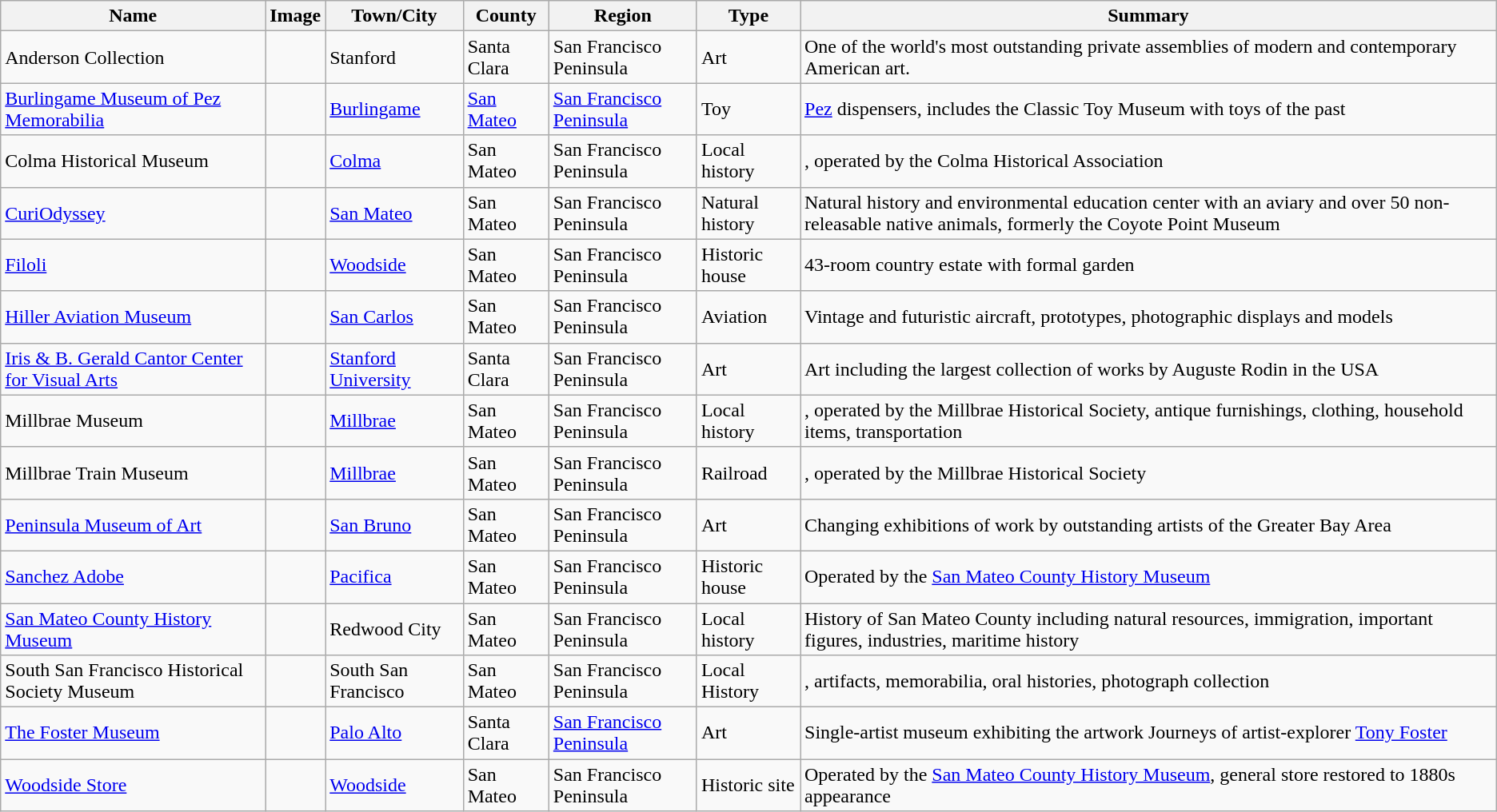<table class="wikitable sortable">
<tr>
<th>Name</th>
<th>Image</th>
<th>Town/City</th>
<th>County</th>
<th>Region</th>
<th>Type</th>
<th>Summary</th>
</tr>
<tr>
<td>Anderson Collection</td>
<td></td>
<td>Stanford</td>
<td>Santa Clara</td>
<td>San Francisco Peninsula</td>
<td>Art</td>
<td>One of the world's most outstanding private assemblies of modern and contemporary American art.</td>
</tr>
<tr>
<td><a href='#'>Burlingame Museum of Pez Memorabilia</a></td>
<td></td>
<td><a href='#'>Burlingame</a></td>
<td><a href='#'>San Mateo</a></td>
<td><a href='#'>San Francisco Peninsula</a></td>
<td>Toy</td>
<td><a href='#'>Pez</a> dispensers, includes the Classic Toy Museum with toys of the past</td>
</tr>
<tr>
<td>Colma Historical Museum</td>
<td></td>
<td><a href='#'>Colma</a></td>
<td>San Mateo</td>
<td>San Francisco Peninsula</td>
<td>Local history</td>
<td>, operated by the Colma Historical Association</td>
</tr>
<tr>
<td><a href='#'>CuriOdyssey</a></td>
<td></td>
<td><a href='#'>San Mateo</a></td>
<td>San Mateo</td>
<td>San Francisco Peninsula</td>
<td>Natural history</td>
<td>Natural history and environmental education center with an aviary and over 50 non-releasable native animals, formerly the Coyote Point Museum</td>
</tr>
<tr>
<td><a href='#'>Filoli</a></td>
<td></td>
<td><a href='#'>Woodside</a></td>
<td>San Mateo</td>
<td>San Francisco Peninsula</td>
<td>Historic house</td>
<td>43-room country estate with  formal garden</td>
</tr>
<tr>
<td><a href='#'>Hiller Aviation Museum</a></td>
<td></td>
<td><a href='#'>San Carlos</a></td>
<td>San Mateo</td>
<td>San Francisco Peninsula</td>
<td>Aviation</td>
<td>Vintage and futuristic aircraft, prototypes, photographic displays and models</td>
</tr>
<tr>
<td><a href='#'>Iris & B. Gerald Cantor Center for Visual Arts</a></td>
<td></td>
<td><a href='#'>Stanford University</a></td>
<td>Santa Clara</td>
<td>San Francisco Peninsula</td>
<td>Art</td>
<td> Art including the largest collection of works by Auguste Rodin in the USA</td>
</tr>
<tr>
<td>Millbrae Museum</td>
<td></td>
<td><a href='#'>Millbrae</a></td>
<td>San Mateo</td>
<td>San Francisco Peninsula</td>
<td>Local history</td>
<td>, operated by the Millbrae Historical Society, antique furnishings, clothing, household items, transportation</td>
</tr>
<tr>
<td>Millbrae Train Museum</td>
<td></td>
<td><a href='#'>Millbrae</a></td>
<td>San Mateo</td>
<td>San Francisco Peninsula</td>
<td>Railroad</td>
<td>, operated by the Millbrae Historical Society</td>
</tr>
<tr>
<td><a href='#'>Peninsula Museum of Art</a></td>
<td></td>
<td><a href='#'>San Bruno</a></td>
<td>San Mateo</td>
<td>San Francisco Peninsula</td>
<td>Art</td>
<td>Changing exhibitions of work by outstanding artists of the Greater Bay Area</td>
</tr>
<tr>
<td><a href='#'>Sanchez Adobe</a></td>
<td></td>
<td><a href='#'>Pacifica</a></td>
<td>San Mateo</td>
<td>San Francisco Peninsula</td>
<td>Historic house</td>
<td>Operated by the <a href='#'>San Mateo County History Museum</a></td>
</tr>
<tr>
<td><a href='#'>San Mateo County History Museum</a></td>
<td></td>
<td>Redwood City</td>
<td>San Mateo</td>
<td>San Francisco Peninsula</td>
<td>Local history</td>
<td>History of San Mateo County including natural resources, immigration, important figures, industries, maritime history</td>
</tr>
<tr>
<td>South San Francisco Historical Society Museum</td>
<td></td>
<td>South San Francisco</td>
<td>San Mateo</td>
<td>San Francisco Peninsula</td>
<td>Local History</td>
<td>, artifacts, memorabilia, oral histories, photograph collection</td>
</tr>
<tr>
<td><a href='#'>The Foster Museum</a></td>
<td></td>
<td><a href='#'>Palo Alto</a></td>
<td>Santa Clara</td>
<td><a href='#'>San Francisco Peninsula</a></td>
<td>Art</td>
<td> Single-artist museum exhibiting the artwork Journeys of artist-explorer <a href='#'>Tony Foster</a></td>
</tr>
<tr>
<td><a href='#'>Woodside Store</a></td>
<td></td>
<td><a href='#'>Woodside</a></td>
<td>San Mateo</td>
<td>San Francisco Peninsula</td>
<td>Historic site</td>
<td>Operated by the <a href='#'>San Mateo County History Museum</a>, general store restored to 1880s appearance</td>
</tr>
</table>
